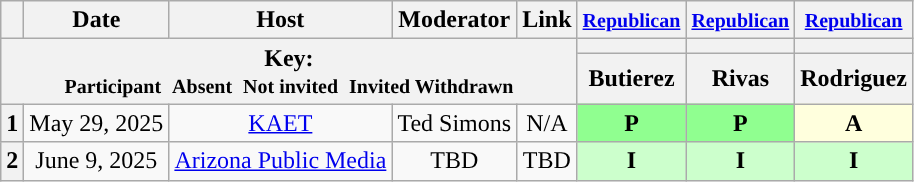<table class="wikitable" style="text-align:center;">
<tr>
<th scope="col"></th>
<th scope="col">Date</th>
<th scope="col">Host</th>
<th scope="col">Moderator</th>
<th scope="col">Link</th>
<th scope="col"><small><a href='#'>Republican</a></small></th>
<th scope="col"><small><a href='#'>Republican</a></small></th>
<th scope="col"><small><a href='#'>Republican</a></small></th>
</tr>
<tr>
<th colspan="5" rowspan="2">Key:<br> <small>Participant </small>  <small>Absent </small>  <small>Not invited </small>  <small>Invited  Withdrawn</small></th>
<th scope="col" style="background:"></th>
<th scope="col" style="background:"></th>
<th scope="col" style="background:"></th>
</tr>
<tr>
<th scope="col">Butierez</th>
<th scope="col">Rivas</th>
<th scope="col">Rodriguez</th>
</tr>
<tr>
<th>1</th>
<td style="white-space:nowrap;">May 29, 2025</td>
<td style="white-space:nowrap;"><a href='#'>KAET</a></td>
<td style="white-space:nowrap;">Ted Simons</td>
<td style="white-space:nowrap;">N/A</td>
<td style="background:#90ff90"><strong>P</strong></td>
<td style="background:#90ff90"><strong>P</strong></td>
<td style="background:#FFFFDD"><strong>A</strong></td>
</tr>
<tr>
<th>2</th>
<td style="white-space:nowrap;">June 9, 2025</td>
<td style="white-space:nowrap;"><a href='#'>Arizona Public Media</a></td>
<td style="white-space:nowrap;">TBD</td>
<td style="white-space:nowrap;">TBD</td>
<td style="background:#CCFFCC"><strong>I</strong></td>
<td style="background:#CCFFCC"><strong>I</strong></td>
<td style="background:#CCFFCC"><strong>I</strong></td>
</tr>
</table>
